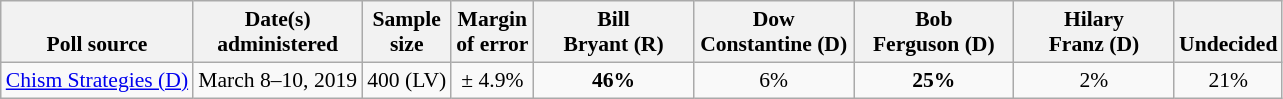<table class="wikitable" style="font-size:90%;text-align:center;">
<tr valign=bottom>
<th>Poll source</th>
<th>Date(s)<br>administered</th>
<th>Sample<br>size</th>
<th>Margin<br>of error</th>
<th style="width:100px;">Bill<br>Bryant (R)</th>
<th style="width:100px;">Dow<br>Constantine (D)</th>
<th style="width:100px;">Bob<br>Ferguson (D)</th>
<th style="width:100px;">Hilary<br>Franz (D)</th>
<th>Undecided</th>
</tr>
<tr>
<td style="text-align:left;"><a href='#'>Chism Strategies (D)</a></td>
<td>March 8–10, 2019</td>
<td>400 (LV)</td>
<td>± 4.9%</td>
<td><strong>46%</strong></td>
<td>6%</td>
<td><strong>25%</strong></td>
<td>2%</td>
<td>21%</td>
</tr>
</table>
